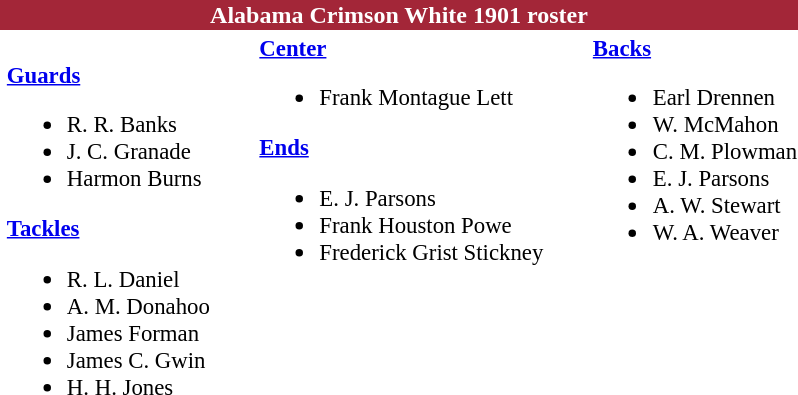<table class="toccolours" style="margin:1em auto; text-align: left;">
<tr>
<th colspan="9" style="background:#A32638; color:white; text-align:center;"><strong>Alabama Crimson White 1901 roster</strong></th>
</tr>
<tr>
<td></td>
<td style="font-size:95%; vertical-align:top;"><br><strong><a href='#'>Guards</a></strong><ul><li>R. R. Banks</li><li>J. C. Granade</li><li>Harmon Burns</li></ul><strong><a href='#'>Tackles</a></strong><ul><li>R. L. Daniel</li><li>A. M. Donahoo</li><li>James Forman</li><li>James C. Gwin</li><li>H. H. Jones</li></ul></td>
<td style="width: 25px;"></td>
<td style="font-size:95%; vertical-align:top;"><strong><a href='#'>Center</a></strong><br><ul><li>Frank Montague Lett</li></ul><strong><a href='#'>Ends</a></strong><ul><li>E. J. Parsons</li><li>Frank Houston Powe</li><li>Frederick Grist Stickney</li></ul></td>
<td style="width: 25px;"></td>
<td style="font-size:95%; vertical-align:top;"><strong><a href='#'>Backs</a></strong><br><ul><li>Earl Drennen</li><li>W. McMahon</li><li>C. M. Plowman</li><li>E. J. Parsons</li><li>A. W. Stewart</li><li>W. A. Weaver</li></ul></td>
</tr>
</table>
